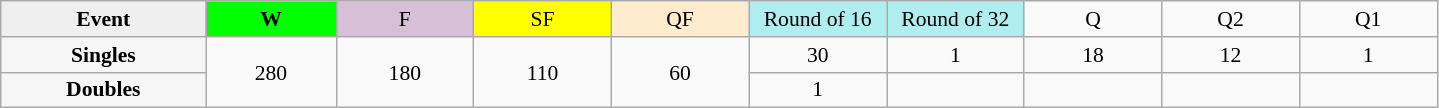<table class=wikitable style=font-size:90%;text-align:center>
<tr>
<td style="width:130px; background:#efefef;"><strong>Event</strong></td>
<td style="width:80px; background:lime;"><strong>W</strong></td>
<td style="width:85px; background:thistle;">F</td>
<td style="width:85px; background:#ff0;">SF</td>
<td style="width:85px; background:#ffebcd;">QF</td>
<td style="width:85px; background:#afeeee;">Round of 16</td>
<td style="width:85px; background:#afeeee;">Round of 32</td>
<td width=85>Q</td>
<td width=85>Q2</td>
<td width=85>Q1</td>
</tr>
<tr>
<th style="background:#f6f6f6;">Singles</th>
<td rowspan=2>280</td>
<td rowspan=2>180</td>
<td rowspan=2>110</td>
<td rowspan=2>60</td>
<td>30</td>
<td>1</td>
<td>18</td>
<td>12</td>
<td>1</td>
</tr>
<tr>
<th style="background:#f6f6f6;">Doubles</th>
<td>1</td>
<td></td>
<td></td>
<td></td>
<td></td>
</tr>
</table>
